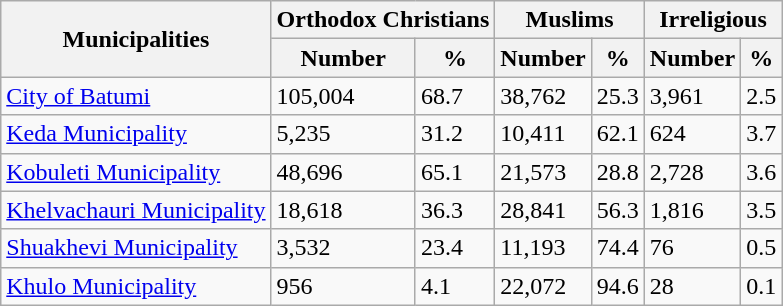<table class="wikitable sortable">
<tr>
<th rowspan="2">Municipalities</th>
<th colspan="2">Orthodox Christians</th>
<th colspan="2">Muslims</th>
<th colspan="2">Irreligious</th>
</tr>
<tr>
<th>Number</th>
<th>%</th>
<th>Number</th>
<th>%</th>
<th>Number</th>
<th>%</th>
</tr>
<tr>
<td><a href='#'>City of Batumi</a></td>
<td>105,004</td>
<td>68.7</td>
<td>38,762</td>
<td>25.3</td>
<td>3,961</td>
<td>2.5</td>
</tr>
<tr>
<td><a href='#'>Keda Municipality</a></td>
<td>5,235</td>
<td>31.2</td>
<td>10,411</td>
<td>62.1</td>
<td>624</td>
<td>3.7</td>
</tr>
<tr>
<td><a href='#'>Kobuleti Municipality</a></td>
<td>48,696</td>
<td>65.1</td>
<td>21,573</td>
<td>28.8</td>
<td>2,728</td>
<td>3.6</td>
</tr>
<tr>
<td><a href='#'>Khelvachauri Municipality</a></td>
<td>18,618</td>
<td>36.3</td>
<td>28,841</td>
<td>56.3</td>
<td>1,816</td>
<td>3.5</td>
</tr>
<tr>
<td><a href='#'>Shuakhevi Municipality</a></td>
<td>3,532</td>
<td>23.4</td>
<td>11,193</td>
<td>74.4</td>
<td>76</td>
<td>0.5</td>
</tr>
<tr>
<td><a href='#'>Khulo Municipality</a></td>
<td>956</td>
<td>4.1</td>
<td>22,072</td>
<td>94.6</td>
<td>28</td>
<td>0.1</td>
</tr>
</table>
